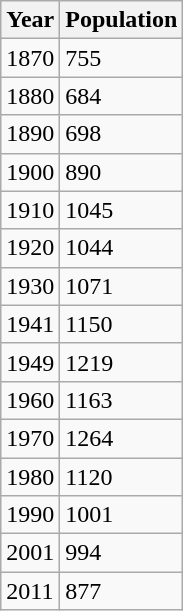<table class="wikitable">
<tr>
<th>Year</th>
<th>Population</th>
</tr>
<tr>
<td>1870</td>
<td>755</td>
</tr>
<tr>
<td>1880</td>
<td>684</td>
</tr>
<tr>
<td>1890</td>
<td>698</td>
</tr>
<tr>
<td>1900</td>
<td>890</td>
</tr>
<tr>
<td>1910</td>
<td>1045</td>
</tr>
<tr>
<td>1920</td>
<td>1044</td>
</tr>
<tr>
<td>1930</td>
<td>1071</td>
</tr>
<tr>
<td>1941</td>
<td>1150</td>
</tr>
<tr>
<td>1949</td>
<td>1219</td>
</tr>
<tr>
<td>1960</td>
<td>1163</td>
</tr>
<tr>
<td>1970</td>
<td>1264</td>
</tr>
<tr>
<td>1980</td>
<td>1120</td>
</tr>
<tr>
<td>1990</td>
<td>1001</td>
</tr>
<tr>
<td>2001</td>
<td>994</td>
</tr>
<tr>
<td>2011</td>
<td>877</td>
</tr>
</table>
